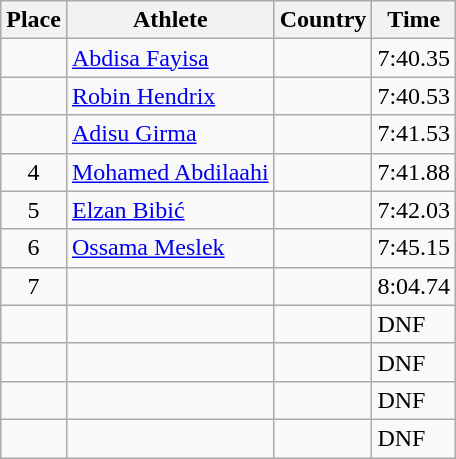<table class="wikitable">
<tr>
<th>Place</th>
<th>Athlete</th>
<th>Country</th>
<th>Time</th>
</tr>
<tr>
<td align=center></td>
<td><a href='#'>Abdisa Fayisa</a></td>
<td></td>
<td>7:40.35</td>
</tr>
<tr>
<td align=center></td>
<td><a href='#'>Robin Hendrix</a></td>
<td></td>
<td>7:40.53</td>
</tr>
<tr>
<td align=center></td>
<td><a href='#'>Adisu Girma</a></td>
<td></td>
<td>7:41.53</td>
</tr>
<tr>
<td align=center>4</td>
<td><a href='#'>Mohamed Abdilaahi</a></td>
<td></td>
<td>7:41.88</td>
</tr>
<tr>
<td align=center>5</td>
<td><a href='#'>Elzan Bibić</a></td>
<td></td>
<td>7:42.03</td>
</tr>
<tr>
<td align=center>6</td>
<td><a href='#'>Ossama Meslek</a></td>
<td></td>
<td>7:45.15</td>
</tr>
<tr>
<td align=center>7</td>
<td></td>
<td></td>
<td>8:04.74</td>
</tr>
<tr>
<td align=center></td>
<td></td>
<td></td>
<td>DNF</td>
</tr>
<tr>
<td align=center></td>
<td></td>
<td></td>
<td>DNF</td>
</tr>
<tr>
<td align=center></td>
<td></td>
<td></td>
<td>DNF</td>
</tr>
<tr>
<td align=center></td>
<td></td>
<td></td>
<td>DNF</td>
</tr>
</table>
